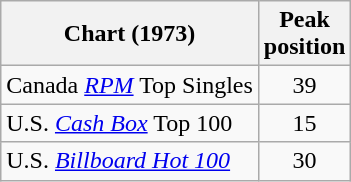<table class="wikitable sortable">
<tr>
<th align="left">Chart (1973)</th>
<th align="left">Peak<br>position</th>
</tr>
<tr>
<td align="left">Canada <a href='#'><em>RPM</em></a> Top Singles</td>
<td style="text-align:center;">39</td>
</tr>
<tr>
<td align="left">U.S. <em><a href='#'>Cash Box</a></em> Top 100</td>
<td style="text-align:center;">15</td>
</tr>
<tr>
<td align="left">U.S. <em><a href='#'>Billboard Hot 100</a></em> </td>
<td style="text-align:center;">30</td>
</tr>
</table>
